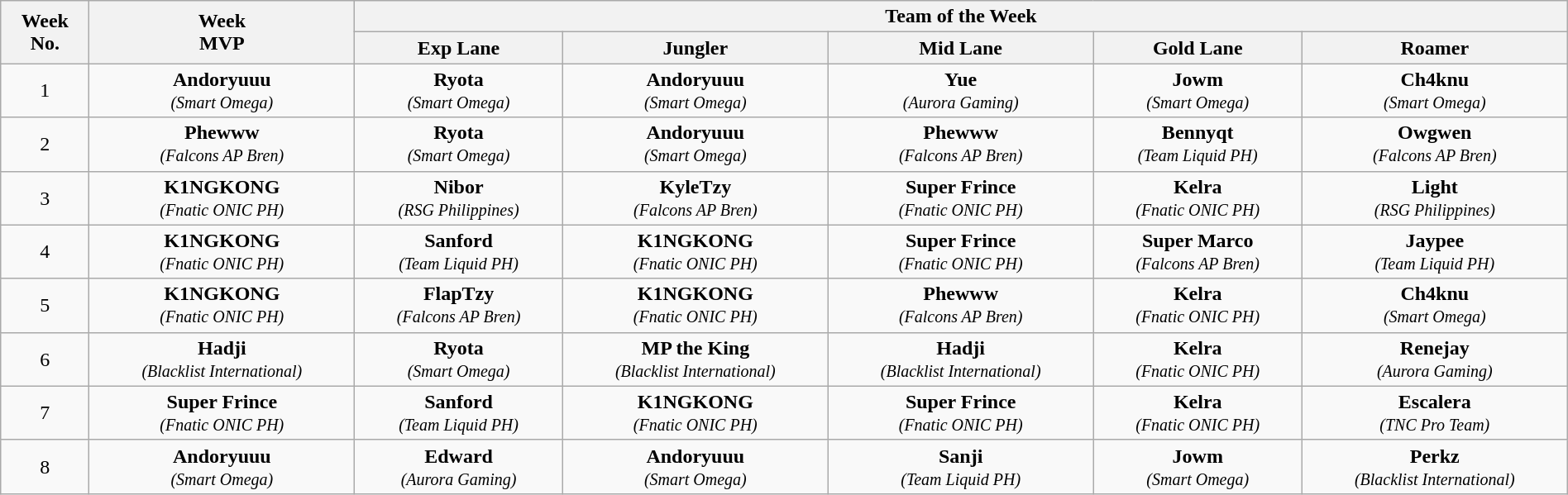<table class="wikitable" style="text-align:center; width:100%; height:350px;">
<tr>
<th rowspan="2">Week <br> No.</th>
<th rowspan="2">Week <br> MVP</th>
<th colspan="5">Team of the Week</th>
</tr>
<tr>
<th>Exp Lane</th>
<th>Jungler</th>
<th>Mid Lane</th>
<th>Gold Lane</th>
<th>Roamer</th>
</tr>
<tr>
<td>1</td>
<td><strong>Andoryuuu </strong><br> <em><small>(Smart Omega)</small></em></td>
<td><strong>Ryota </strong><br> <em><small>(Smart Omega)</small></em></td>
<td><strong>Andoryuuu </strong><br><em><small>(Smart Omega)</small></em></td>
<td><strong>Yue</strong><br> <em><small>(Aurora Gaming)</small></em></td>
<td><strong>Jowm </strong><br> <em><small>(Smart Omega)</small></em></td>
<td><strong>Ch4knu</strong><br> <em><small>(Smart Omega)</small></em></td>
</tr>
<tr>
<td>2</td>
<td><strong>Phewww</strong><br> <em><small>(Falcons AP Bren)</small></em></td>
<td><strong>Ryota </strong><br> <em><small>(Smart Omega)</small></em></td>
<td><strong>Andoryuuu </strong><br><em><small>(Smart Omega)</small></em></td>
<td><strong>Phewww</strong><br> <em><small>(Falcons AP Bren)</small></em></td>
<td><strong>Bennyqt</strong><br> <em><small>(Team Liquid PH)</small></em></td>
<td><strong>Owgwen</strong><br> <em><small>(Falcons AP Bren)</small></em></td>
</tr>
<tr>
<td>3</td>
<td><strong>K1NGKONG</strong><br> <em><small>(Fnatic ONIC PH)</small></em></td>
<td><strong>Nibor</strong><br> <em><small>(RSG Philippines)</small></em></td>
<td><strong>KyleTzy</strong><br> <em><small>(Falcons AP Bren)</small></em></td>
<td><strong>Super Frince</strong><br> <em><small>(Fnatic ONIC PH)</small></em></td>
<td><strong>Kelra</strong><br> <em><small>(Fnatic ONIC PH)</small></em></td>
<td><strong>Light</strong><br> <em><small>(RSG Philippines)</small></em></td>
</tr>
<tr>
<td>4</td>
<td><strong>K1NGKONG</strong><br> <em><small>(Fnatic ONIC PH)</small></em></td>
<td><strong>Sanford</strong><br> <em><small>(Team Liquid PH)</small></em></td>
<td><strong>K1NGKONG</strong><br> <em><small>(Fnatic ONIC PH)</small></em></td>
<td><strong>Super Frince</strong><br> <em><small>(Fnatic ONIC PH)</small></em></td>
<td><strong>Super Marco</strong><br> <em><small>(Falcons AP Bren)</small></em></td>
<td><strong>Jaypee</strong><br> <em><small>(Team Liquid PH)</small></em></td>
</tr>
<tr>
<td>5</td>
<td><strong>K1NGKONG</strong><br> <em><small>(Fnatic ONIC PH)</small></em></td>
<td><strong>FlapTzy</strong><br> <em><small>(Falcons AP Bren)</small></em></td>
<td><strong>K1NGKONG</strong><br> <em><small>(Fnatic ONIC PH)</small></em></td>
<td><strong>Phewww</strong><br> <em><small>(Falcons AP Bren)</small></em></td>
<td><strong>Kelra</strong><br> <em><small>(Fnatic ONIC PH)</small></em></td>
<td><strong>Ch4knu</strong><br> <em><small>(Smart Omega)</small></em></td>
</tr>
<tr>
<td>6</td>
<td><strong>Hadji</strong><br> <em><small>(Blacklist International)</small></em></td>
<td><strong>Ryota </strong><br> <em><small>(Smart Omega)</small></em></td>
<td><strong>MP the King</strong><br> <em><small>(Blacklist International)</small></em></td>
<td><strong>Hadji</strong><br> <em><small>(Blacklist International)</small></em></td>
<td><strong>Kelra</strong><br> <em><small>(Fnatic ONIC PH)</small></em></td>
<td><strong>Renejay</strong><br> <em><small>(Aurora Gaming)</small></em></td>
</tr>
<tr>
<td>7</td>
<td><strong>Super Frince</strong><br> <em><small>(Fnatic ONIC PH)</small></em></td>
<td><strong>Sanford</strong><br> <em><small>(Team Liquid PH)</small></em></td>
<td><strong>K1NGKONG</strong><br> <em><small>(Fnatic ONIC PH)</small></em></td>
<td><strong>Super Frince</strong><br> <em><small>(Fnatic ONIC PH)</small></em></td>
<td><strong>Kelra</strong><br> <em><small>(Fnatic ONIC PH)</small></em></td>
<td><strong>Escalera</strong><br> <em><small>(TNC Pro Team)</small></em></td>
</tr>
<tr>
<td>8</td>
<td><strong>Andoryuuu </strong><br> <em><small>(Smart Omega)</small></em></td>
<td><strong>Edward</strong><br> <em><small>(Aurora Gaming)</small></em></td>
<td><strong>Andoryuuu </strong><br><em><small>(Smart Omega)</small></em></td>
<td><strong>Sanji</strong><br> <em><small>(Team Liquid PH)</small></em></td>
<td><strong>Jowm </strong><br> <em><small>(Smart Omega)</small></em></td>
<td><strong>Perkz</strong><br> <em><small>(Blacklist International)</small></em></td>
</tr>
</table>
